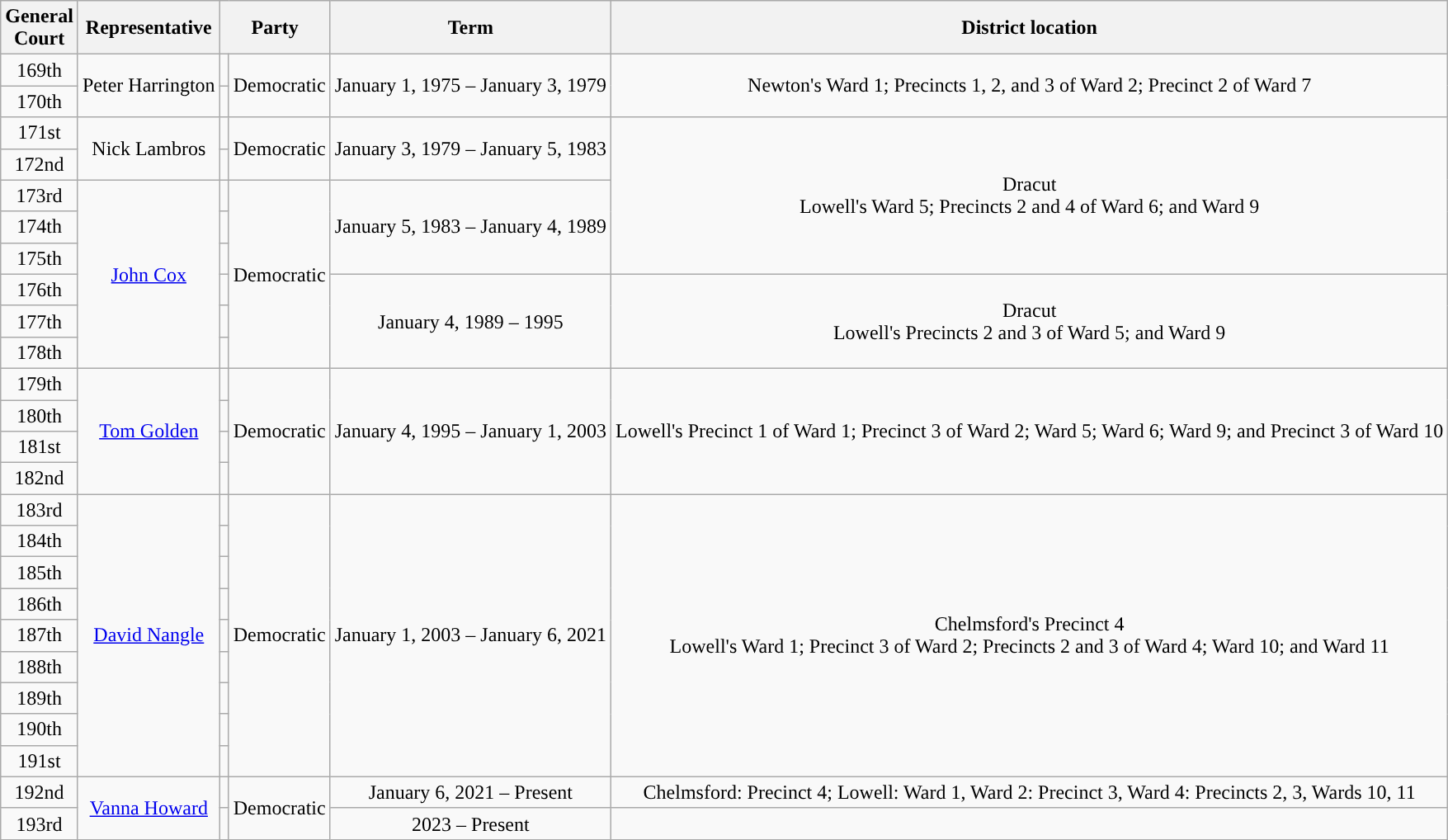<table class="wikitable sortable" style="text-align:center;">
<tr>
<th>General<br>Court</th>
<th>Representative</th>
<th colspan=2>Party</th>
<th>Term</th>
<th>District location</th>
</tr>
<tr>
<td>169th</td>
<td rowspan=2>Peter Harrington</td>
<td style="background-color:"></td>
<td rowspan=2>Democratic</td>
<td rowspan=2>January 1, 1975 – January 3, 1979</td>
<td rowspan=2>Newton's Ward 1; Precincts 1, 2, and 3 of Ward 2; Precinct 2 of Ward 7</td>
</tr>
<tr>
<td>170th</td>
<td style="background-color:"></td>
</tr>
<tr>
<td>171st</td>
<td rowspan=2>Nick Lambros</td>
<td style="background-color:"></td>
<td rowspan=2>Democratic</td>
<td rowspan=2>January 3, 1979 – January 5, 1983</td>
<td rowspan=5>Dracut<br>Lowell's Ward 5; Precincts 2 and 4 of Ward 6; and Ward 9</td>
</tr>
<tr>
<td>172nd</td>
<td style="background-color:"></td>
</tr>
<tr>
<td>173rd</td>
<td rowspan=6><a href='#'>John Cox</a></td>
<td style="background-color:"></td>
<td rowspan=6>Democratic</td>
<td rowspan=3>January 5, 1983 – January 4, 1989</td>
</tr>
<tr>
<td>174th</td>
<td style="background-color:"></td>
</tr>
<tr>
<td>175th</td>
<td style="background-color:"></td>
</tr>
<tr>
<td>176th</td>
<td style="background-color:"></td>
<td rowspan=3>January 4, 1989 – 1995</td>
<td rowspan=3>Dracut<br>Lowell's Precincts 2 and 3 of Ward 5; and Ward 9</td>
</tr>
<tr>
<td>177th</td>
<td style="background-color:"></td>
</tr>
<tr>
<td>178th</td>
<td style="background-color:"></td>
</tr>
<tr>
<td>179th</td>
<td rowspan=4><a href='#'>Tom Golden</a></td>
<td style="background-color:"></td>
<td rowspan=4>Democratic</td>
<td rowspan=4>January 4, 1995 – January 1, 2003</td>
<td rowspan=4>Lowell's Precinct 1 of Ward 1; Precinct 3 of Ward 2; Ward 5; Ward 6; Ward 9; and Precinct 3 of Ward 10</td>
</tr>
<tr>
<td>180th</td>
<td style="background-color:"></td>
</tr>
<tr>
<td>181st</td>
<td style="background-color:"></td>
</tr>
<tr>
<td>182nd</td>
<td style="background-color:"></td>
</tr>
<tr>
<td>183rd</td>
<td rowspan=9><a href='#'>David Nangle</a></td>
<td style="background-color:"></td>
<td rowspan=9>Democratic</td>
<td rowspan=9>January 1, 2003 – January 6, 2021</td>
<td rowspan=9>Chelmsford's Precinct 4<br>Lowell's Ward 1; Precinct 3 of Ward 2; Precincts 2 and 3 of Ward 4; Ward 10; and Ward 11</td>
</tr>
<tr>
<td>184th</td>
<td style="background-color:"></td>
</tr>
<tr>
<td>185th</td>
<td style="background-color:"></td>
</tr>
<tr>
<td>186th</td>
<td style="background-color:"></td>
</tr>
<tr>
<td>187th</td>
<td style="background-color:"></td>
</tr>
<tr>
<td>188th</td>
<td style="background-color:"></td>
</tr>
<tr>
<td>189th</td>
<td style="background-color:"></td>
</tr>
<tr>
<td>190th</td>
<td style="background-color:"></td>
</tr>
<tr>
<td>191st</td>
<td style="background-color:"></td>
</tr>
<tr>
<td>192nd</td>
<td rowspan="2"><a href='#'>Vanna Howard</a></td>
<td style="background-color:"></td>
<td rowspan="2">Democratic</td>
<td rowspan=1>January 6, 2021 – Present</td>
<td rowspan=1>Chelmsford: Precinct 4; Lowell: Ward 1, Ward 2: Precinct 3, Ward 4: Precincts 2, 3, Wards 10, 11</td>
</tr>
<tr>
<td>193rd</td>
<td style="background-color:"></td>
<td>2023 – Present</td>
<td></td>
</tr>
</table>
